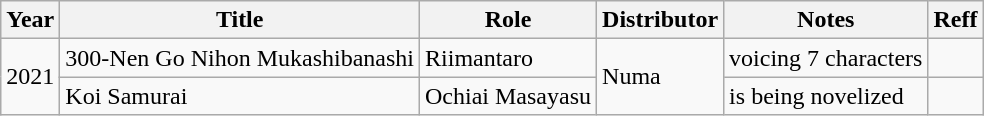<table class="wikitable sortable mw-collapsible">
<tr>
<th>Year</th>
<th>Title</th>
<th>Role</th>
<th>Distributor</th>
<th>Notes</th>
<th>Reff</th>
</tr>
<tr>
<td rowspan="2">2021</td>
<td>300-Nen Go Nihon Mukashibanashi</td>
<td>Riimantaro</td>
<td rowspan="2">Numa</td>
<td>voicing 7 characters</td>
<td></td>
</tr>
<tr>
<td>Koi Samurai</td>
<td>Ochiai Masayasu</td>
<td>is being novelized</td>
<td></td>
</tr>
</table>
